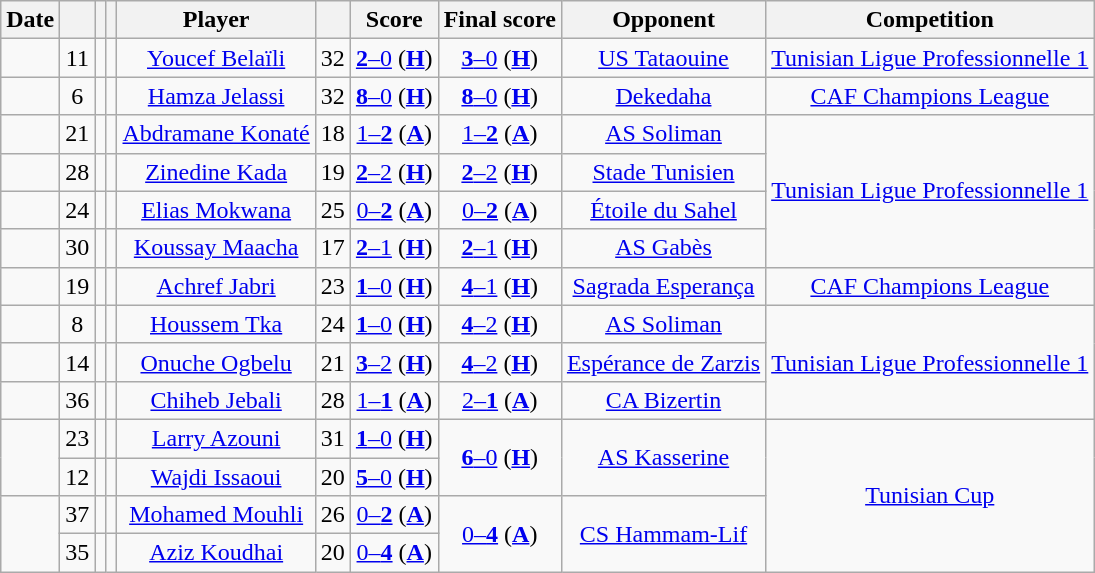<table class="wikitable" style="text-align:center">
<tr>
<th>Date</th>
<th></th>
<th></th>
<th></th>
<th>Player</th>
<th></th>
<th>Score</th>
<th>Final score</th>
<th>Opponent</th>
<th>Competition</th>
</tr>
<tr>
<td></td>
<td>11</td>
<td></td>
<td></td>
<td><a href='#'>Youcef Belaïli</a></td>
<td>32</td>
<td><a href='#'><strong>2</strong>–0</a> (<a href='#'><strong>H</strong></a>)</td>
<td><a href='#'><strong>3</strong>–0</a> (<a href='#'><strong>H</strong></a>)</td>
<td><a href='#'>US Tataouine</a></td>
<td><a href='#'>Tunisian Ligue Professionnelle 1</a></td>
</tr>
<tr>
<td></td>
<td>6</td>
<td></td>
<td></td>
<td><a href='#'>Hamza Jelassi</a></td>
<td>32</td>
<td><a href='#'><strong>8</strong>–0</a> (<a href='#'><strong>H</strong></a>)</td>
<td><a href='#'><strong>8</strong>–0</a> (<a href='#'><strong>H</strong></a>)</td>
<td> <a href='#'>Dekedaha</a></td>
<td><a href='#'>CAF Champions League</a></td>
</tr>
<tr>
<td></td>
<td>21</td>
<td></td>
<td></td>
<td><a href='#'>Abdramane Konaté</a></td>
<td>18</td>
<td><a href='#'>1–<strong>2</strong></a> (<a href='#'><strong>A</strong></a>)</td>
<td><a href='#'>1–<strong>2</strong></a> (<a href='#'><strong>A</strong></a>)</td>
<td><a href='#'>AS Soliman</a></td>
<td rowspan=4><a href='#'>Tunisian Ligue Professionnelle 1</a></td>
</tr>
<tr>
<td></td>
<td>28</td>
<td></td>
<td></td>
<td><a href='#'>Zinedine Kada</a></td>
<td>19</td>
<td><a href='#'><strong>2</strong>–2</a> (<a href='#'><strong>H</strong></a>)</td>
<td><a href='#'><strong>2</strong>–2</a> (<a href='#'><strong>H</strong></a>)</td>
<td><a href='#'>Stade Tunisien</a></td>
</tr>
<tr>
<td></td>
<td>24</td>
<td></td>
<td></td>
<td><a href='#'>Elias Mokwana</a></td>
<td>25</td>
<td><a href='#'>0–<strong>2</strong></a> (<a href='#'><strong>A</strong></a>)</td>
<td><a href='#'>0–<strong>2</strong></a> (<a href='#'><strong>A</strong></a>)</td>
<td><a href='#'>Étoile du Sahel</a></td>
</tr>
<tr>
<td></td>
<td>30</td>
<td></td>
<td></td>
<td><a href='#'>Koussay Maacha</a></td>
<td>17</td>
<td><a href='#'><strong>2</strong>–1</a> (<a href='#'><strong>H</strong></a>)</td>
<td><a href='#'><strong>2</strong>–1</a> (<a href='#'><strong>H</strong></a>)</td>
<td><a href='#'>AS Gabès</a></td>
</tr>
<tr>
<td></td>
<td>19</td>
<td></td>
<td></td>
<td><a href='#'>Achref Jabri</a></td>
<td>23</td>
<td><a href='#'><strong>1</strong>–0</a> (<a href='#'><strong>H</strong></a>)</td>
<td><a href='#'><strong>4</strong>–1</a> (<a href='#'><strong>H</strong></a>)</td>
<td> <a href='#'>Sagrada Esperança</a></td>
<td><a href='#'>CAF Champions League</a></td>
</tr>
<tr>
<td></td>
<td>8</td>
<td></td>
<td></td>
<td><a href='#'>Houssem Tka</a></td>
<td>24</td>
<td><a href='#'><strong>1</strong>–0</a> (<a href='#'><strong>H</strong></a>)</td>
<td><a href='#'><strong>4</strong>–2</a> (<a href='#'><strong>H</strong></a>)</td>
<td><a href='#'>AS Soliman</a></td>
<td rowspan=3><a href='#'>Tunisian Ligue Professionnelle 1</a></td>
</tr>
<tr>
<td></td>
<td>14</td>
<td></td>
<td></td>
<td><a href='#'>Onuche Ogbelu</a></td>
<td>21</td>
<td><a href='#'><strong>3</strong>–2</a> (<a href='#'><strong>H</strong></a>)</td>
<td><a href='#'><strong>4</strong>–2</a> (<a href='#'><strong>H</strong></a>)</td>
<td><a href='#'>Espérance de Zarzis</a></td>
</tr>
<tr>
<td></td>
<td>36</td>
<td></td>
<td></td>
<td><a href='#'>Chiheb Jebali</a></td>
<td>28</td>
<td><a href='#'>1–<strong>1</strong></a> (<a href='#'><strong>A</strong></a>)</td>
<td><a href='#'>2–<strong>1</strong></a> (<a href='#'><strong>A</strong></a>)</td>
<td><a href='#'>CA Bizertin</a></td>
</tr>
<tr>
<td rowspan=2></td>
<td>23</td>
<td></td>
<td></td>
<td><a href='#'>Larry Azouni</a></td>
<td>31</td>
<td><a href='#'><strong>1</strong>–0</a> (<a href='#'><strong>H</strong></a>)</td>
<td rowspan=2><a href='#'><strong>6</strong>–0</a> (<a href='#'><strong>H</strong></a>)</td>
<td rowspan=2><a href='#'>AS Kasserine</a></td>
<td rowspan=4><a href='#'>Tunisian Cup</a></td>
</tr>
<tr>
<td>12</td>
<td></td>
<td></td>
<td><a href='#'>Wajdi Issaoui</a></td>
<td>20</td>
<td><a href='#'><strong>5</strong>–0</a> (<a href='#'><strong>H</strong></a>)</td>
</tr>
<tr>
<td rowspan=2></td>
<td>37</td>
<td></td>
<td></td>
<td><a href='#'>Mohamed Mouhli</a></td>
<td>26</td>
<td><a href='#'>0–<strong>2</strong></a> (<a href='#'><strong>A</strong></a>)</td>
<td rowspan=2><a href='#'>0–<strong>4</strong></a> (<a href='#'><strong>A</strong></a>)</td>
<td rowspan=2><a href='#'>CS Hammam-Lif</a></td>
</tr>
<tr>
<td>35</td>
<td></td>
<td></td>
<td><a href='#'>Aziz Koudhai</a></td>
<td>20</td>
<td><a href='#'>0–<strong>4</strong></a> (<a href='#'><strong>A</strong></a>)</td>
</tr>
</table>
